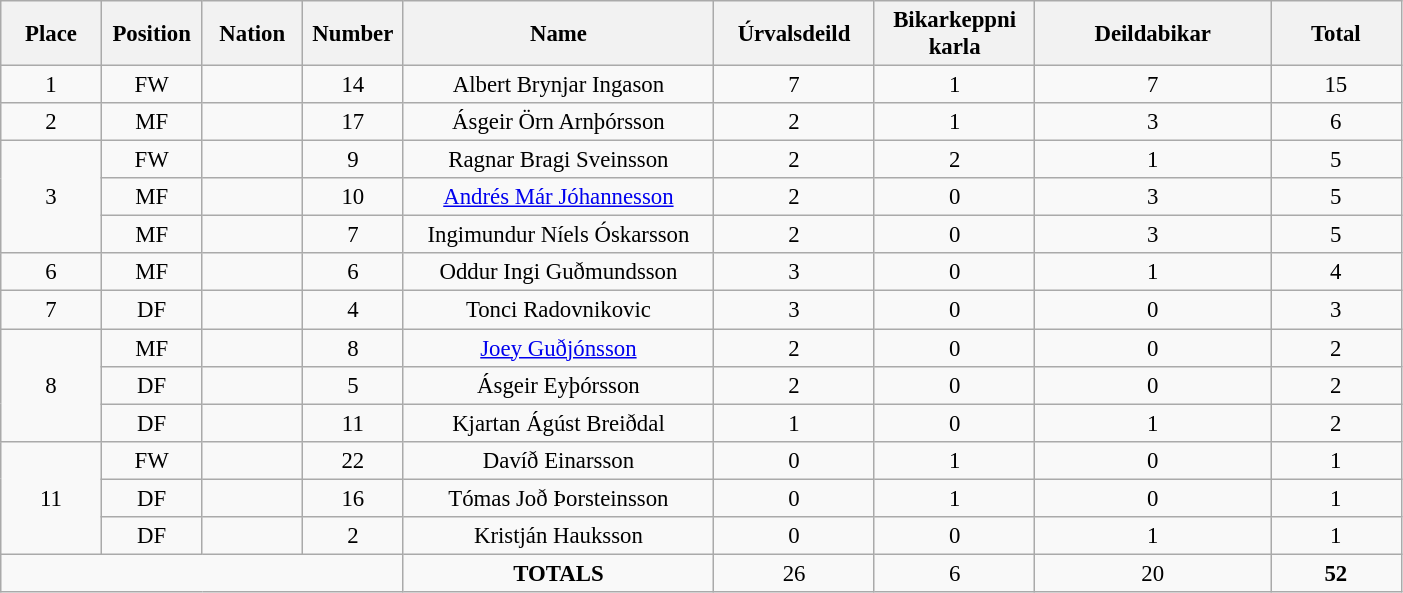<table class="wikitable" style="font-size: 95%; text-align: center;">
<tr>
<th width=60>Place</th>
<th width=60>Position</th>
<th width=60>Nation</th>
<th width=60>Number</th>
<th width=200>Name</th>
<th width=100>Úrvalsdeild</th>
<th width=100>Bikarkeppni karla</th>
<th width=150>Deildabikar</th>
<th width=80><strong>Total</strong></th>
</tr>
<tr>
<td>1</td>
<td>FW</td>
<td></td>
<td>14</td>
<td>Albert Brynjar Ingason</td>
<td>7</td>
<td>1</td>
<td>7</td>
<td>15</td>
</tr>
<tr>
<td>2</td>
<td>MF</td>
<td></td>
<td>17</td>
<td>Ásgeir Örn Arnþórsson</td>
<td>2</td>
<td>1</td>
<td>3</td>
<td>6</td>
</tr>
<tr>
<td rowspan="3">3</td>
<td>FW</td>
<td></td>
<td>9</td>
<td>Ragnar Bragi Sveinsson</td>
<td>2</td>
<td>2</td>
<td>1</td>
<td>5</td>
</tr>
<tr>
<td>MF</td>
<td></td>
<td>10</td>
<td><a href='#'>Andrés Már Jóhannesson</a></td>
<td>2</td>
<td>0</td>
<td>3</td>
<td>5</td>
</tr>
<tr>
<td>MF</td>
<td></td>
<td>7</td>
<td>Ingimundur Níels Óskarsson</td>
<td>2</td>
<td>0</td>
<td>3</td>
<td>5</td>
</tr>
<tr>
<td>6</td>
<td>MF</td>
<td></td>
<td>6</td>
<td>Oddur Ingi Guðmundsson</td>
<td>3</td>
<td>0</td>
<td>1</td>
<td>4</td>
</tr>
<tr>
<td>7</td>
<td>DF</td>
<td></td>
<td>4</td>
<td>Tonci Radovnikovic</td>
<td>3</td>
<td>0</td>
<td>0</td>
<td>3</td>
</tr>
<tr>
<td rowspan="3">8</td>
<td>MF</td>
<td></td>
<td>8</td>
<td><a href='#'>Joey Guðjónsson</a></td>
<td>2</td>
<td>0</td>
<td>0</td>
<td>2</td>
</tr>
<tr>
<td>DF</td>
<td></td>
<td>5</td>
<td>Ásgeir Eyþórsson</td>
<td>2</td>
<td>0</td>
<td>0</td>
<td>2</td>
</tr>
<tr>
<td>DF</td>
<td></td>
<td>11</td>
<td>Kjartan Ágúst Breiðdal</td>
<td>1</td>
<td>0</td>
<td>1</td>
<td>2</td>
</tr>
<tr>
<td rowspan="3">11</td>
<td>FW</td>
<td></td>
<td>22</td>
<td>Davíð Einarsson</td>
<td>0</td>
<td>1</td>
<td>0</td>
<td>1</td>
</tr>
<tr>
<td>DF</td>
<td></td>
<td>16</td>
<td>Tómas Joð Þorsteinsson</td>
<td>0</td>
<td>1</td>
<td>0</td>
<td>1</td>
</tr>
<tr>
<td>DF</td>
<td></td>
<td>2</td>
<td>Kristján Hauksson</td>
<td>0</td>
<td>0</td>
<td>1</td>
<td>1</td>
</tr>
<tr>
<td colspan="4"></td>
<td><strong>TOTALS</strong></td>
<td>26</td>
<td>6</td>
<td>20</td>
<td><strong>52</strong></td>
</tr>
</table>
